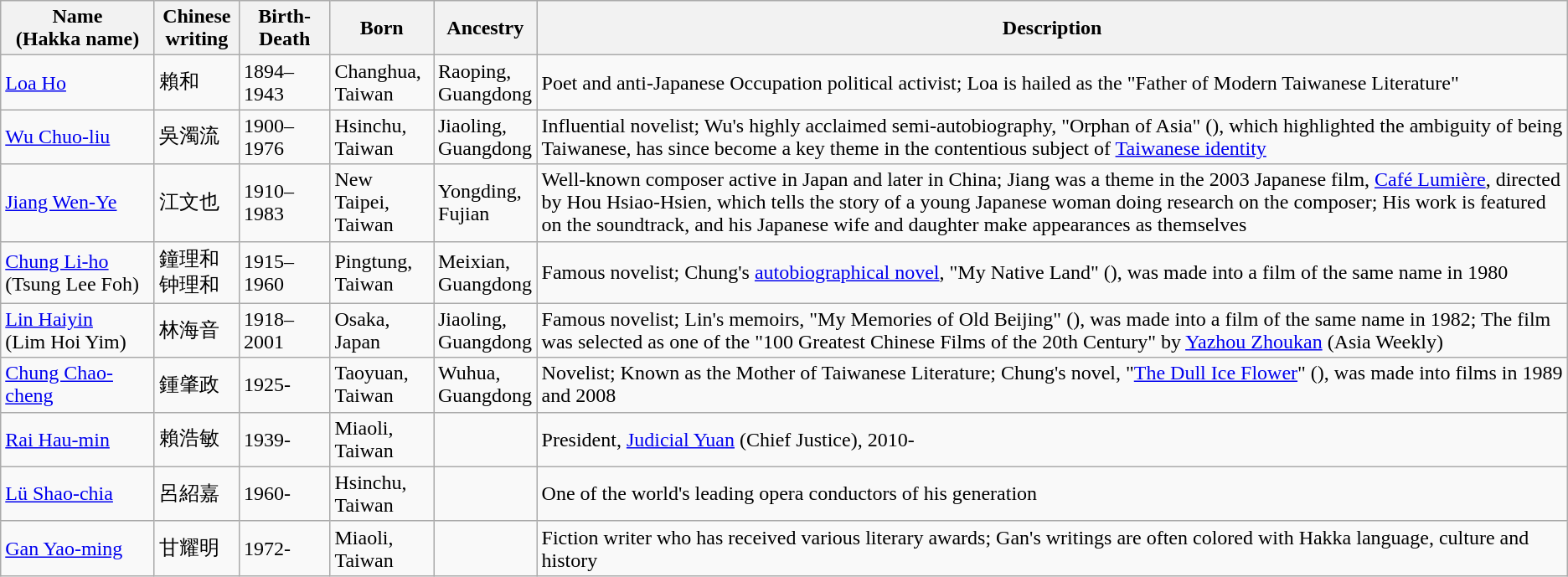<table class="wikitable">
<tr>
<th width="115">Name<br>(Hakka name)</th>
<th width="60">Chinese writing</th>
<th width="65">Birth-Death</th>
<th width="75">Born</th>
<th width="75">Ancestry</th>
<th>Description</th>
</tr>
<tr>
<td><a href='#'>Loa Ho</a></td>
<td>賴和</td>
<td>1894–1943</td>
<td>Changhua, Taiwan</td>
<td>Raoping, Guangdong</td>
<td>Poet and anti-Japanese Occupation political activist; Loa is hailed as the "Father of Modern Taiwanese Literature"</td>
</tr>
<tr>
<td><a href='#'>Wu Chuo-liu</a></td>
<td>吳濁流</td>
<td>1900–1976</td>
<td>Hsinchu, Taiwan</td>
<td>Jiaoling, Guangdong</td>
<td>Influential novelist; Wu's highly acclaimed semi-autobiography, "Orphan of Asia" (), which highlighted the ambiguity of being Taiwanese, has since become a key theme in the contentious subject of <a href='#'>Taiwanese identity</a></td>
</tr>
<tr>
<td><a href='#'>Jiang Wen-Ye</a></td>
<td>江文也</td>
<td>1910–1983</td>
<td>New Taipei, Taiwan</td>
<td>Yongding, Fujian</td>
<td>Well-known composer active in Japan and later in China; Jiang was a theme in the 2003 Japanese film, <a href='#'>Café Lumière</a>, directed by Hou Hsiao-Hsien, which tells the story of a young Japanese woman doing research on the composer; His work is featured on the soundtrack, and his Japanese wife and daughter make appearances as themselves</td>
</tr>
<tr>
<td><a href='#'>Chung Li-ho</a><br>(Tsung Lee Foh)</td>
<td>鐘理和<br>钟理和</td>
<td>1915–1960</td>
<td>Pingtung, Taiwan</td>
<td>Meixian, Guangdong</td>
<td>Famous novelist; Chung's <a href='#'>autobiographical novel</a>, "My Native Land" (), was made into a film of the same name in 1980</td>
</tr>
<tr>
<td><a href='#'>Lin Haiyin</a><br>(Lim Hoi Yim)</td>
<td>林海音</td>
<td>1918–2001</td>
<td>Osaka, Japan</td>
<td>Jiaoling, Guangdong</td>
<td>Famous novelist; Lin's memoirs, "My Memories of Old Beijing" (), was made into a film of the same name in 1982; The film was selected as one of the "100 Greatest Chinese Films of the 20th Century" by <a href='#'>Yazhou Zhoukan</a> (Asia Weekly)</td>
</tr>
<tr>
<td><a href='#'>Chung Chao-cheng</a></td>
<td>鍾肇政</td>
<td>1925-</td>
<td>Taoyuan, Taiwan</td>
<td>Wuhua, Guangdong</td>
<td>Novelist; Known as the Mother of Taiwanese Literature; Chung's novel, "<a href='#'>The Dull Ice Flower</a>" (), was made into films in 1989 and 2008</td>
</tr>
<tr>
<td><a href='#'>Rai Hau-min</a></td>
<td>賴浩敏</td>
<td>1939-</td>
<td>Miaoli, Taiwan</td>
<td></td>
<td>President, <a href='#'>Judicial Yuan</a> (Chief Justice), 2010-</td>
</tr>
<tr>
<td><a href='#'>Lü Shao-chia</a></td>
<td>呂紹嘉</td>
<td>1960-</td>
<td>Hsinchu, Taiwan</td>
<td></td>
<td>One of the world's leading opera conductors of his generation</td>
</tr>
<tr>
<td><a href='#'>Gan Yao-ming</a></td>
<td>甘耀明</td>
<td>1972-</td>
<td>Miaoli, Taiwan</td>
<td></td>
<td>Fiction writer who has received various literary awards; Gan's writings are often colored with Hakka language, culture and history</td>
</tr>
</table>
